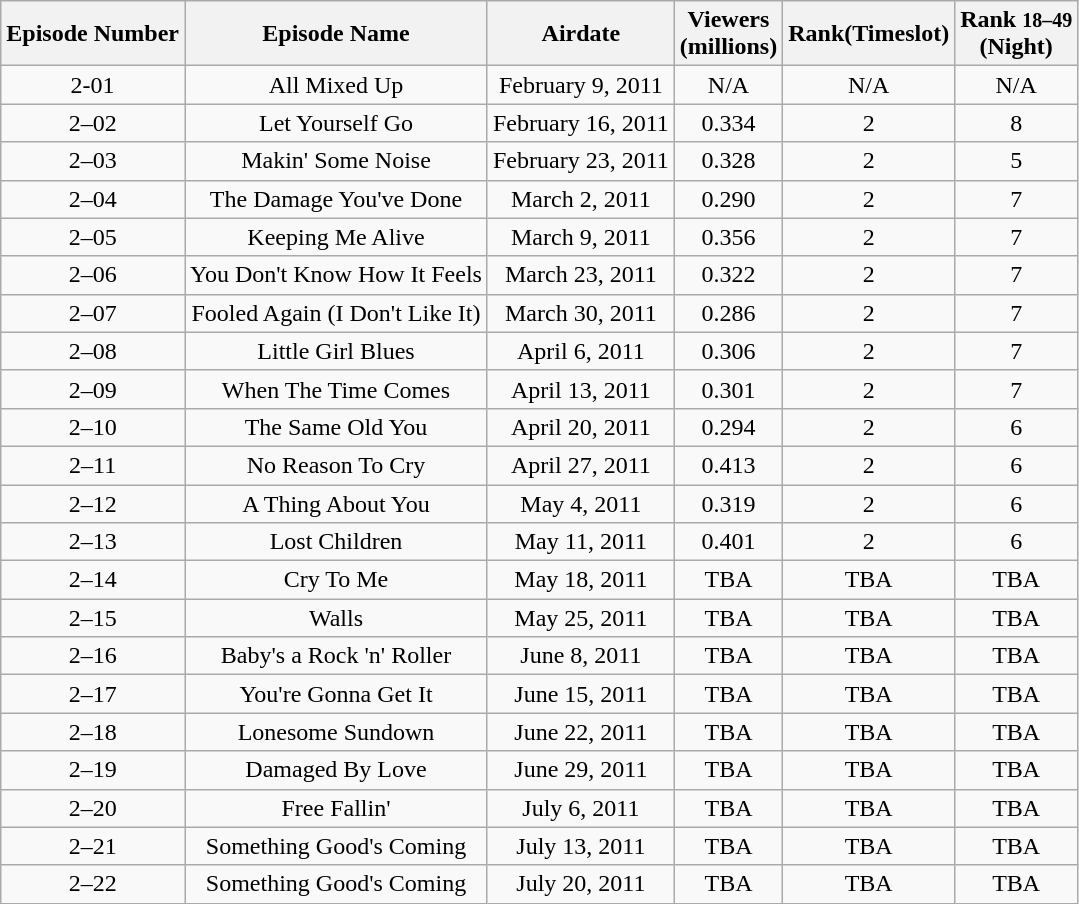<table class="wikitable sortable" style="text-align:center">
<tr>
<th>Episode Number</th>
<th>Episode Name</th>
<th>Airdate</th>
<th>Viewers<br>(millions)</th>
<th>Rank(Timeslot)</th>
<th>Rank <small>18–49</small><br>(Night)</th>
</tr>
<tr>
<td>2-01</td>
<td>All Mixed Up</td>
<td>February 9, 2011</td>
<td>N/A</td>
<td>N/A</td>
<td>N/A</td>
</tr>
<tr>
<td>2–02</td>
<td>Let Yourself Go</td>
<td>February 16, 2011</td>
<td>0.334</td>
<td>2</td>
<td>8</td>
</tr>
<tr>
<td>2–03</td>
<td>Makin' Some Noise</td>
<td>February 23, 2011</td>
<td>0.328</td>
<td>2</td>
<td>5</td>
</tr>
<tr>
<td>2–04</td>
<td>The Damage You've Done</td>
<td>March 2, 2011</td>
<td>0.290</td>
<td>2</td>
<td>7</td>
</tr>
<tr>
<td>2–05</td>
<td>Keeping Me Alive</td>
<td>March 9, 2011</td>
<td>0.356</td>
<td>2</td>
<td>7</td>
</tr>
<tr>
<td>2–06</td>
<td>You Don't Know How It Feels</td>
<td>March 23, 2011</td>
<td>0.322</td>
<td>2</td>
<td>7</td>
</tr>
<tr>
<td>2–07</td>
<td>Fooled Again (I Don't Like It)</td>
<td>March 30, 2011</td>
<td>0.286</td>
<td>2</td>
<td>7</td>
</tr>
<tr>
<td>2–08</td>
<td>Little Girl Blues</td>
<td>April 6, 2011</td>
<td>0.306</td>
<td>2</td>
<td>7</td>
</tr>
<tr>
<td>2–09</td>
<td>When The Time Comes</td>
<td>April 13, 2011</td>
<td>0.301</td>
<td>2</td>
<td>7</td>
</tr>
<tr>
<td>2–10</td>
<td>The Same Old You</td>
<td>April 20, 2011</td>
<td>0.294</td>
<td>2</td>
<td>6</td>
</tr>
<tr>
<td>2–11</td>
<td>No Reason To Cry</td>
<td>April 27, 2011</td>
<td>0.413</td>
<td>2</td>
<td>6</td>
</tr>
<tr>
<td>2–12</td>
<td>A Thing About You</td>
<td>May 4, 2011</td>
<td>0.319</td>
<td>2</td>
<td>6</td>
</tr>
<tr>
<td>2–13</td>
<td>Lost Children</td>
<td>May 11, 2011</td>
<td>0.401</td>
<td>2</td>
<td>6</td>
</tr>
<tr>
<td>2–14</td>
<td>Cry To Me</td>
<td>May 18, 2011</td>
<td>TBA</td>
<td>TBA</td>
<td>TBA</td>
</tr>
<tr>
<td>2–15</td>
<td>Walls</td>
<td>May 25, 2011</td>
<td>TBA</td>
<td>TBA</td>
<td>TBA</td>
</tr>
<tr>
<td>2–16</td>
<td>Baby's a Rock 'n' Roller</td>
<td>June 8, 2011</td>
<td>TBA</td>
<td>TBA</td>
<td>TBA</td>
</tr>
<tr>
<td>2–17</td>
<td>You're Gonna Get It</td>
<td>June 15, 2011</td>
<td>TBA</td>
<td>TBA</td>
<td>TBA</td>
</tr>
<tr>
<td>2–18</td>
<td>Lonesome Sundown</td>
<td>June 22, 2011</td>
<td>TBA</td>
<td>TBA</td>
<td>TBA</td>
</tr>
<tr>
<td>2–19</td>
<td>Damaged By Love</td>
<td>June 29, 2011</td>
<td>TBA</td>
<td>TBA</td>
<td>TBA</td>
</tr>
<tr>
<td>2–20</td>
<td>Free Fallin'</td>
<td>July 6, 2011</td>
<td>TBA</td>
<td>TBA</td>
<td>TBA</td>
</tr>
<tr>
<td>2–21</td>
<td>Something Good's Coming</td>
<td>July 13, 2011</td>
<td>TBA</td>
<td>TBA</td>
<td>TBA</td>
</tr>
<tr>
<td>2–22</td>
<td>Something Good's Coming</td>
<td>July 20, 2011</td>
<td>TBA</td>
<td>TBA</td>
<td>TBA</td>
</tr>
</table>
